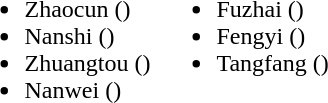<table>
<tr>
<td valign="top"><br><ul><li>Zhaocun ()</li><li>Nanshi ()</li><li>Zhuangtou ()</li><li>Nanwei ()</li></ul></td>
<td valign="top"><br><ul><li>Fuzhai ()</li><li>Fengyi ()</li><li>Tangfang ()</li></ul></td>
</tr>
</table>
